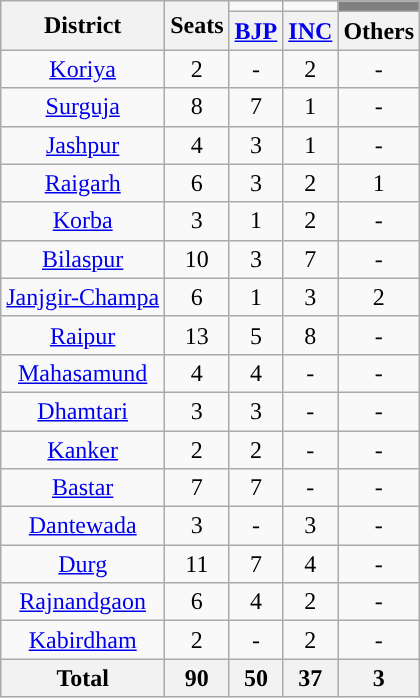<table class="wikitable" style="text-align:center;">
<tr>
<th rowspan="2" class="wikitable">District</th>
<th rowspan="2" class="wikitable">Seats</th>
<td></td>
<td></td>
<td style="background:grey;"></td>
</tr>
<tr>
<th class="wikitable"><a href='#'>BJP</a></th>
<th class="wikitable"><a href='#'>INC</a></th>
<th class="wikitable">Others</th>
</tr>
<tr>
<td><a href='#'>Koriya</a></td>
<td>2</td>
<td>-</td>
<td>2</td>
<td>-</td>
</tr>
<tr>
<td><a href='#'>Surguja</a></td>
<td>8</td>
<td>7</td>
<td>1</td>
<td>-</td>
</tr>
<tr>
<td><a href='#'>Jashpur</a></td>
<td>4</td>
<td>3</td>
<td>1</td>
<td>-</td>
</tr>
<tr>
<td><a href='#'>Raigarh</a></td>
<td>6</td>
<td>3</td>
<td>2</td>
<td>1</td>
</tr>
<tr>
<td><a href='#'>Korba</a></td>
<td>3</td>
<td>1</td>
<td>2</td>
<td>-</td>
</tr>
<tr>
<td><a href='#'>Bilaspur</a></td>
<td>10</td>
<td>3</td>
<td>7</td>
<td>-</td>
</tr>
<tr>
<td><a href='#'>Janjgir-Champa</a></td>
<td>6</td>
<td>1</td>
<td>3</td>
<td>2</td>
</tr>
<tr>
<td><a href='#'>Raipur</a></td>
<td>13</td>
<td>5</td>
<td>8</td>
<td>-</td>
</tr>
<tr>
<td><a href='#'>Mahasamund</a></td>
<td>4</td>
<td>4</td>
<td>-</td>
<td>-</td>
</tr>
<tr>
<td><a href='#'>Dhamtari</a></td>
<td>3</td>
<td>3</td>
<td>-</td>
<td>-</td>
</tr>
<tr>
<td><a href='#'>Kanker</a></td>
<td>2</td>
<td>2</td>
<td>-</td>
<td>-</td>
</tr>
<tr>
<td><a href='#'>Bastar</a></td>
<td>7</td>
<td>7</td>
<td>-</td>
<td>-</td>
</tr>
<tr>
<td><a href='#'>Dantewada</a></td>
<td>3</td>
<td>-</td>
<td>3</td>
<td>-</td>
</tr>
<tr>
<td><a href='#'>Durg</a></td>
<td>11</td>
<td>7</td>
<td>4</td>
<td>-</td>
</tr>
<tr>
<td><a href='#'>Rajnandgaon</a></td>
<td>6</td>
<td>4</td>
<td>2</td>
<td>-</td>
</tr>
<tr>
<td><a href='#'>Kabirdham</a></td>
<td>2</td>
<td>-</td>
<td>2</td>
<td>-</td>
</tr>
<tr>
<th>Total</th>
<th>90</th>
<th>50</th>
<th>37</th>
<th>3</th>
</tr>
</table>
